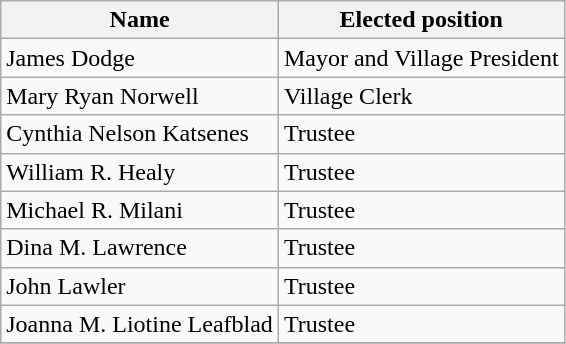<table class="wikitable">
<tr>
<th>Name</th>
<th>Elected position</th>
</tr>
<tr>
<td>James Dodge</td>
<td>Mayor and Village President</td>
</tr>
<tr>
<td>Mary Ryan Norwell</td>
<td>Village Clerk</td>
</tr>
<tr>
<td>Cynthia Nelson Katsenes</td>
<td>Trustee</td>
</tr>
<tr>
<td>William R. Healy</td>
<td>Trustee</td>
</tr>
<tr>
<td>Michael R. Milani</td>
<td>Trustee</td>
</tr>
<tr>
<td>Dina M. Lawrence</td>
<td>Trustee</td>
</tr>
<tr>
<td>John Lawler</td>
<td>Trustee</td>
</tr>
<tr>
<td>Joanna M. Liotine Leafblad</td>
<td>Trustee</td>
</tr>
<tr>
</tr>
</table>
